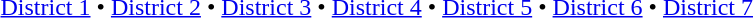<table id=toc class=toc summary=Contents>
<tr>
<td align=center><br><a href='#'>District 1</a> • <a href='#'>District 2</a> • <a href='#'>District 3</a> • <a href='#'>District 4</a> • <a href='#'>District 5</a> • <a href='#'>District 6</a> • <a href='#'>District 7</a></td>
</tr>
</table>
